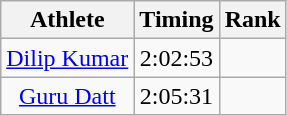<table class="wikitable" style="text-align:center">
<tr>
<th>Athlete</th>
<th>Timing</th>
<th>Rank</th>
</tr>
<tr>
<td><a href='#'>Dilip Kumar</a></td>
<td>2:02:53</td>
<td></td>
</tr>
<tr>
<td><a href='#'>Guru Datt</a></td>
<td>2:05:31</td>
<td></td>
</tr>
</table>
